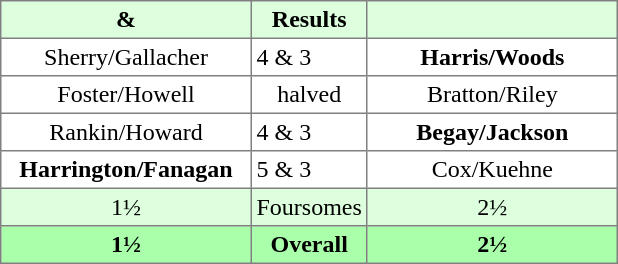<table border="1" cellpadding="3" style="border-collapse:collapse; text-align:center;">
<tr style="background:#ddffdd;">
<th width=160> & </th>
<th>Results</th>
<th width=160></th>
</tr>
<tr>
<td>Sherry/Gallacher</td>
<td align=left> 4 & 3</td>
<td><strong>Harris/Woods</strong></td>
</tr>
<tr>
<td>Foster/Howell</td>
<td>halved</td>
<td>Bratton/Riley</td>
</tr>
<tr>
<td>Rankin/Howard</td>
<td align=left> 4 & 3</td>
<td><strong>Begay/Jackson</strong></td>
</tr>
<tr>
<td><strong>Harrington/Fanagan</strong></td>
<td align=left> 5 & 3</td>
<td>Cox/Kuehne</td>
</tr>
<tr style="background:#ddffdd;">
<td>1½</td>
<td>Foursomes</td>
<td>2½</td>
</tr>
<tr style="background:#aaffaa;">
<th>1½</th>
<th>Overall</th>
<th>2½</th>
</tr>
</table>
